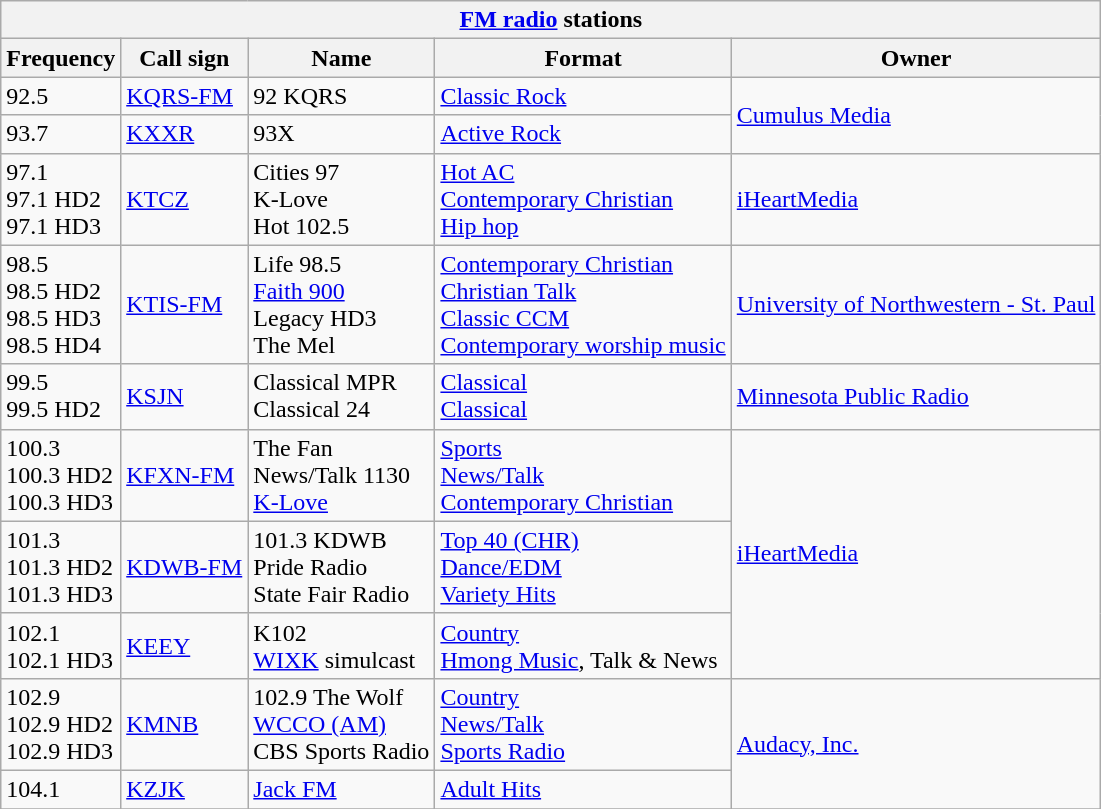<table class="wikitable">
<tr>
<th align="center" colspan="5"><strong><a href='#'>FM radio</a> stations</strong></th>
</tr>
<tr>
<th>Frequency</th>
<th>Call sign</th>
<th>Name</th>
<th>Format</th>
<th>Owner</th>
</tr>
<tr>
<td>92.5</td>
<td><a href='#'>KQRS-FM</a></td>
<td>92 KQRS</td>
<td><a href='#'>Classic Rock</a></td>
<td rowspan="2"><a href='#'>Cumulus Media</a></td>
</tr>
<tr>
<td>93.7</td>
<td><a href='#'>KXXR</a></td>
<td>93X</td>
<td><a href='#'>Active Rock</a></td>
</tr>
<tr>
<td>97.1<br>97.1 HD2<br>97.1 HD3</td>
<td><a href='#'>KTCZ</a></td>
<td>Cities 97<br>K-Love<br>Hot 102.5</td>
<td><a href='#'>Hot AC</a><br><a href='#'>Contemporary Christian</a><br><a href='#'>Hip hop</a></td>
<td><a href='#'>iHeartMedia</a></td>
</tr>
<tr>
<td>98.5<br>98.5 HD2<br>98.5 HD3<br>98.5 HD4</td>
<td><a href='#'>KTIS-FM</a></td>
<td>Life 98.5<br><a href='#'>Faith 900</a><br>Legacy HD3<br>The Mel<br></td>
<td><a href='#'>Contemporary Christian</a><br><a href='#'>Christian Talk</a><br><a href='#'>Classic CCM</a><br><a href='#'>Contemporary worship music</a></td>
<td><a href='#'>University of Northwestern - St. Paul</a></td>
</tr>
<tr>
<td>99.5<br>99.5 HD2</td>
<td><a href='#'>KSJN</a></td>
<td>Classical MPR<br>Classical 24</td>
<td><a href='#'>Classical</a><br><a href='#'>Classical</a></td>
<td><a href='#'>Minnesota Public Radio</a></td>
</tr>
<tr>
<td>100.3<br>100.3 HD2<br>100.3 HD3</td>
<td><a href='#'>KFXN-FM</a></td>
<td>The Fan<br>News/Talk 1130<br><a href='#'>K-Love</a></td>
<td><a href='#'>Sports</a><br><a href='#'>News/Talk</a><br><a href='#'>Contemporary Christian</a></td>
<td rowspan=3><a href='#'>iHeartMedia</a></td>
</tr>
<tr>
<td>101.3<br>101.3 HD2<br>101.3 HD3</td>
<td><a href='#'>KDWB-FM</a></td>
<td>101.3 KDWB<br>Pride Radio<br>State Fair Radio</td>
<td><a href='#'>Top 40 (CHR)</a><br><a href='#'>Dance/EDM</a><br><a href='#'>Variety Hits</a></td>
</tr>
<tr>
<td>102.1<br>102.1 HD3</td>
<td><a href='#'>KEEY</a></td>
<td>K102<br><a href='#'>WIXK</a> simulcast</td>
<td><a href='#'>Country</a><br><a href='#'>Hmong Music</a>, Talk & News</td>
</tr>
<tr>
<td>102.9<br>102.9 HD2<br>102.9 HD3</td>
<td><a href='#'>KMNB</a></td>
<td>102.9 The Wolf<br><a href='#'>WCCO (AM)</a><br>CBS Sports Radio</td>
<td><a href='#'>Country</a><br><a href='#'>News/Talk</a><br><a href='#'>Sports Radio</a></td>
<td rowspan=2><a href='#'>Audacy, Inc.</a></td>
</tr>
<tr>
<td>104.1</td>
<td><a href='#'>KZJK</a></td>
<td><a href='#'>Jack FM</a></td>
<td><a href='#'>Adult Hits</a></td>
</tr>
<tr>
</tr>
</table>
